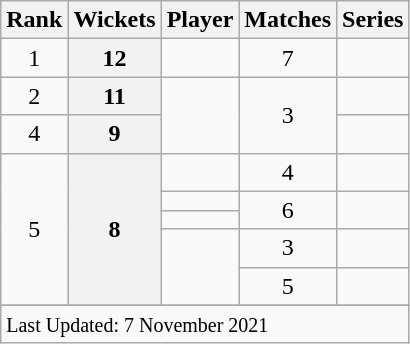<table class="wikitable plainrowheaders sortable">
<tr>
<th scope=col>Rank</th>
<th scope=col>Wickets</th>
<th scope=col>Player</th>
<th scope=col>Matches</th>
<th scope=col>Series</th>
</tr>
<tr>
<td align=center>1</td>
<th scope=row style=text-align:center;>12</th>
<td> </td>
<td align=center rowspan=2>7</td>
<td rowspan=2></td>
</tr>
<tr>
<td align=center rowspan=2>2</td>
<th scope=row style=text-align:center; rowspan=2>11</th>
<td rowspan=3> </td>
</tr>
<tr>
<td align=center rowspan=2>3</td>
<td></td>
</tr>
<tr>
<td align=center>4</td>
<th scope=row style=text-align:center;>9</th>
<td></td>
</tr>
<tr>
<td align=center rowspan=5>5</td>
<th scope=row style=text-align:center; rowspan=5>8</th>
<td> </td>
<td align=center>4</td>
<td></td>
</tr>
<tr>
<td></td>
<td align=center rowspan=2>6</td>
<td rowspan=2></td>
</tr>
<tr>
<td></td>
</tr>
<tr>
<td rowspan=2> </td>
<td align=center>3</td>
<td></td>
</tr>
<tr>
<td align=center>5</td>
<td></td>
</tr>
<tr>
</tr>
<tr class=sortbottom>
<td colspan=5><small>Last Updated: 7 November 2021</small></td>
</tr>
</table>
